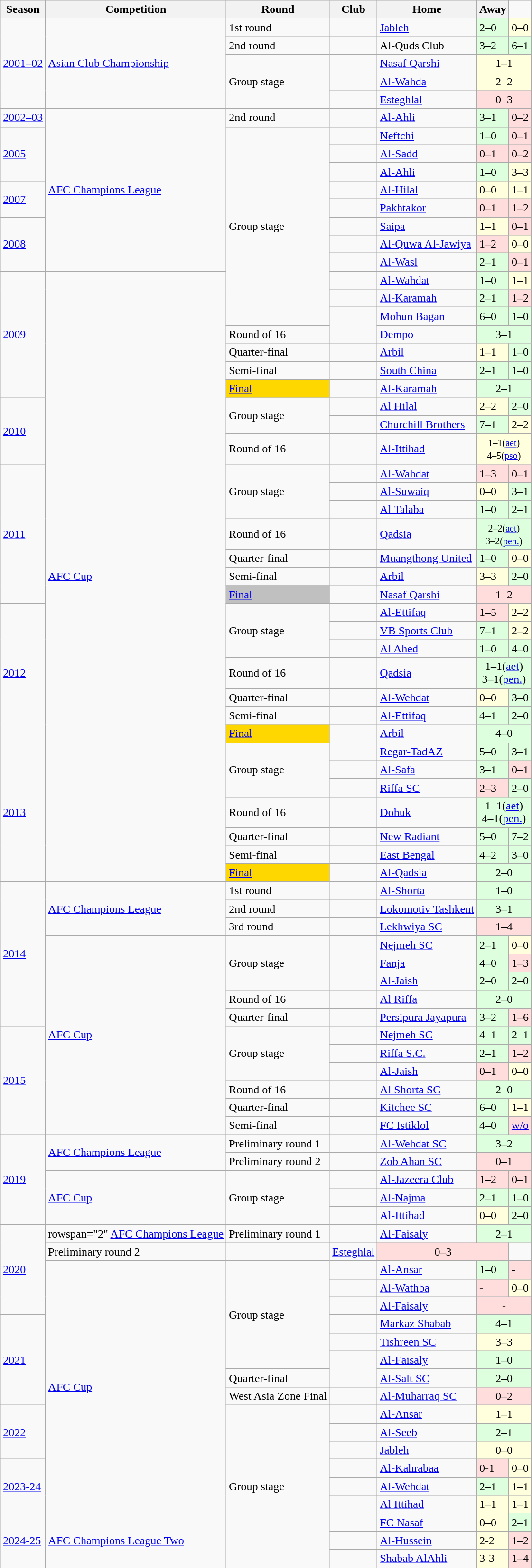<table class="wikitable sortable">
<tr>
<th>Season</th>
<th>Competition</th>
<th>Round</th>
<th>Club</th>
<th>Home</th>
<th>Away</th>
</tr>
<tr>
<td rowspan="5"><a href='#'>2001–02</a></td>
<td rowspan="5"><a href='#'>Asian Club Championship</a></td>
<td>1st round</td>
<td></td>
<td><a href='#'>Jableh</a></td>
<td bgcolor=#ddffdd>2–0</td>
<td bgcolor=#ffffdd>0–0</td>
</tr>
<tr>
<td>2nd round</td>
<td></td>
<td>Al-Quds Club</td>
<td bgcolor=#ddffdd>3–2</td>
<td bgcolor=#ddffdd>6–1</td>
</tr>
<tr>
<td rowspan="3">Group stage</td>
<td></td>
<td><a href='#'>Nasaf Qarshi</a></td>
<td colspan="2" align=center style="background:#ffd;">1–1</td>
</tr>
<tr>
<td></td>
<td><a href='#'>Al-Wahda</a></td>
<td colspan="2" align=center style="background:#ffd;">2–2</td>
</tr>
<tr>
<td></td>
<td><a href='#'>Esteghlal</a></td>
<td colspan="2" align=center style="background:#ffdddd;">0–3</td>
</tr>
<tr>
<td><a href='#'>2002–03</a></td>
<td rowspan="9"><a href='#'>AFC Champions League</a></td>
<td>2nd round</td>
<td></td>
<td><a href='#'>Al-Ahli</a></td>
<td bgcolor=#ddffdd>3–1</td>
<td bgcolor=#ffdddd>0–2</td>
</tr>
<tr>
<td rowspan="3"><a href='#'>2005</a></td>
<td rowspan="11">Group stage</td>
<td></td>
<td><a href='#'>Neftchi</a></td>
<td bgcolor=#ddffdd>1–0</td>
<td bgcolor=#ffdddd>0–1</td>
</tr>
<tr>
<td></td>
<td><a href='#'>Al-Sadd</a></td>
<td bgcolor=#ffdddd>0–1</td>
<td bgcolor=#ffdddd>0–2</td>
</tr>
<tr>
<td></td>
<td><a href='#'>Al-Ahli</a></td>
<td bgcolor=#ddffdd>1–0</td>
<td bgcolor=#ffffdd>3–3</td>
</tr>
<tr>
<td rowspan="2"><a href='#'>2007</a></td>
<td></td>
<td><a href='#'>Al-Hilal</a></td>
<td bgcolor=#ffffdd>0–0</td>
<td bgcolor=#ffffdd>1–1</td>
</tr>
<tr>
<td></td>
<td><a href='#'>Pakhtakor</a></td>
<td bgcolor=#ffdddd>0–1</td>
<td bgcolor=#ffdddd>1–2</td>
</tr>
<tr>
<td rowspan="3"><a href='#'>2008</a></td>
<td></td>
<td><a href='#'>Saipa</a></td>
<td bgcolor=#ffffdd>1–1</td>
<td bgcolor=#ffdddd>0–1</td>
</tr>
<tr>
<td></td>
<td><a href='#'>Al-Quwa Al-Jawiya</a></td>
<td bgcolor=#ffdddd>1–2</td>
<td bgcolor=#ffffdd>0–0</td>
</tr>
<tr>
<td></td>
<td><a href='#'>Al-Wasl</a></td>
<td bgcolor=#ddffdd>2–1</td>
<td bgcolor=#ffdddd>0–1</td>
</tr>
<tr>
<td rowspan="7"><a href='#'>2009</a></td>
<td rowspan="31"><a href='#'>AFC Cup</a></td>
<td></td>
<td><a href='#'>Al-Wahdat</a></td>
<td bgcolor=#ddffdd>1–0</td>
<td bgcolor=#ffffdd>1–1</td>
</tr>
<tr>
<td></td>
<td><a href='#'>Al-Karamah</a></td>
<td bgcolor=#ddffdd>2–1</td>
<td bgcolor=#ffdddd>1–2</td>
</tr>
<tr>
<td rowspan="2"></td>
<td><a href='#'>Mohun Bagan</a></td>
<td bgcolor=#ddffdd>6–0</td>
<td bgcolor=#ddffdd>1–0</td>
</tr>
<tr>
<td>Round of 16</td>
<td><a href='#'>Dempo</a></td>
<td colspan="2" align=center style="background:#ddffdd;">3–1</td>
</tr>
<tr>
<td>Quarter-final</td>
<td></td>
<td><a href='#'>Arbil</a></td>
<td bgcolor= #ffffdd>1–1</td>
<td bgcolor=#ddffdd>1–0</td>
</tr>
<tr>
<td>Semi-final</td>
<td></td>
<td><a href='#'>South China</a></td>
<td bgcolor=#ddffdd>2–1</td>
<td bgcolor=#ddffdd>1–0</td>
</tr>
<tr>
<td bgcolor=gold><a href='#'>Final</a></td>
<td></td>
<td><a href='#'>Al-Karamah</a></td>
<td colspan="2" align=center style="background:#ddffdd;">2–1</td>
</tr>
<tr>
<td rowspan="3"><a href='#'>2010</a></td>
<td rowspan="2">Group stage</td>
<td></td>
<td><a href='#'>Al Hilal</a></td>
<td bgcolor=#ffffdd>2–2</td>
<td bgcolor=#ddffdd>2–0</td>
</tr>
<tr>
<td></td>
<td><a href='#'>Churchill Brothers</a></td>
<td bgcolor=#ddffdd>7–1</td>
<td bgcolor=#ffffdd>2–2</td>
</tr>
<tr>
<td>Round of 16</td>
<td></td>
<td><a href='#'>Al-Ittihad</a></td>
<td colspan="2" align=center style="background:#ffffdd;"><small>1–1(<a href='#'>aet</a>) <br> 4–5(<a href='#'>pso</a>)</small></td>
</tr>
<tr>
<td rowspan="7"><a href='#'>2011</a></td>
<td rowspan="3">Group stage</td>
<td></td>
<td><a href='#'>Al-Wahdat</a></td>
<td bgcolor=#ffdddd>1–3</td>
<td bgcolor=#ffdddd>0–1</td>
</tr>
<tr>
<td></td>
<td><a href='#'>Al-Suwaiq</a></td>
<td bgcolor=#ffffdd>0–0</td>
<td bgcolor=#ddffdd>3–1</td>
</tr>
<tr>
<td></td>
<td><a href='#'>Al Talaba</a></td>
<td bgcolor=#ddffdd>1–0</td>
<td bgcolor=#ddffdd>2–1</td>
</tr>
<tr>
<td>Round of 16</td>
<td></td>
<td><a href='#'>Qadsia</a></td>
<td colspan="2" align=center style="background:#ddffdd;"><small>2–2(<a href='#'>aet</a>)<br>3–2(<a href='#'>pen.</a>) </small></td>
</tr>
<tr>
<td>Quarter-final</td>
<td></td>
<td><a href='#'>Muangthong United</a></td>
<td bgcolor=#ddffdd>1–0</td>
<td bgcolor=#ffffdd>0–0</td>
</tr>
<tr>
<td>Semi-final</td>
<td></td>
<td><a href='#'>Arbil</a></td>
<td bgcolor=#ffffdd>3–3</td>
<td bgcolor=#ddffdd>2–0</td>
</tr>
<tr>
<td bgcolor=silver><a href='#'>Final</a></td>
<td></td>
<td><a href='#'>Nasaf Qarshi</a></td>
<td colspan="2" align=center style="background:#ffdddd;">1–2</td>
</tr>
<tr>
<td rowspan="7"><a href='#'>2012</a></td>
<td rowspan="3">Group stage</td>
<td></td>
<td><a href='#'>Al-Ettifaq</a></td>
<td bgcolor=#ffdddd>1–5</td>
<td bgcolor=#ffffdd>2–2</td>
</tr>
<tr>
<td></td>
<td><a href='#'>VB Sports Club</a></td>
<td bgcolor=#ddffdd>7–1</td>
<td bgcolor=#ffffdd>2–2</td>
</tr>
<tr>
<td></td>
<td><a href='#'>Al Ahed</a></td>
<td bgcolor=#ddffdd>1–0</td>
<td bgcolor=#ddffdd>4–0</td>
</tr>
<tr>
<td>Round of 16</td>
<td></td>
<td><a href='#'>Qadsia</a></td>
<td colspan="2" align=center style="background:#ddffdd;">1–1(<a href='#'>aet</a>)<br>3–1(<a href='#'>pen.</a>)</td>
</tr>
<tr>
<td>Quarter-final</td>
<td></td>
<td><a href='#'>Al-Wehdat</a></td>
<td bgcolor=#ffffdd>0–0</td>
<td bgcolor=#ddffdd>3–0</td>
</tr>
<tr>
<td>Semi-final</td>
<td></td>
<td><a href='#'>Al-Ettifaq</a></td>
<td bgcolor=#ddffdd>4–1</td>
<td bgcolor=#ddffdd>2–0</td>
</tr>
<tr>
<td bgcolor=gold><a href='#'>Final</a></td>
<td></td>
<td><a href='#'>Arbil</a></td>
<td colspan="2" align=center style="background:#ddffdd;">4–0</td>
</tr>
<tr>
<td rowspan="7"><a href='#'>2013</a></td>
<td rowspan="3">Group stage</td>
<td></td>
<td><a href='#'>Regar-TadAZ</a></td>
<td bgcolor=#ddffdd>5–0</td>
<td bgcolor=#ddffdd>3–1</td>
</tr>
<tr>
<td></td>
<td><a href='#'>Al-Safa</a></td>
<td bgcolor=#ddffdd>3–1</td>
<td bgcolor=#ffdddd>0–1</td>
</tr>
<tr>
<td></td>
<td><a href='#'>Riffa SC</a></td>
<td bgcolor=#ffdddd>2–3</td>
<td bgcolor=#ddffdd>2–0</td>
</tr>
<tr>
<td>Round of 16</td>
<td></td>
<td><a href='#'>Dohuk</a></td>
<td colspan="2" align=center style="background:#ddffdd;">1–1(<a href='#'>aet</a>)<br>4–1(<a href='#'>pen.</a>)</td>
</tr>
<tr>
<td>Quarter-final</td>
<td></td>
<td><a href='#'>New Radiant</a></td>
<td bgcolor=#ddffdd>5–0</td>
<td bgcolor=#ddffdd>7–2</td>
</tr>
<tr>
<td>Semi-final</td>
<td></td>
<td><a href='#'>East Bengal</a></td>
<td bgcolor=#ddffdd>4–2</td>
<td bgcolor=#ddffdd>3–0</td>
</tr>
<tr>
<td bgcolor=gold><a href='#'>Final</a></td>
<td></td>
<td><a href='#'>Al-Qadsia</a></td>
<td colspan="2" align=center style="background:#ddffdd;">2–0</td>
</tr>
<tr>
<td rowspan="8"><a href='#'>2014</a></td>
<td rowspan="3"><a href='#'>AFC Champions League</a></td>
<td>1st round</td>
<td></td>
<td><a href='#'>Al-Shorta</a></td>
<td colspan="2" align=center style="background:#ddffdd;">1–0</td>
</tr>
<tr>
<td>2nd round</td>
<td></td>
<td><a href='#'>Lokomotiv Tashkent</a></td>
<td colspan="2" align=center style="background:#ddffdd;">3–1</td>
</tr>
<tr>
<td>3rd round</td>
<td></td>
<td><a href='#'>Lekhwiya SC</a></td>
<td colspan="2" align=center style="background:#ffdddd;">1–4</td>
</tr>
<tr>
<td rowspan="11"><a href='#'>AFC Cup</a></td>
<td rowspan="3">Group stage</td>
<td></td>
<td><a href='#'>Nejmeh SC</a></td>
<td bgcolor=#ddffdd>2–1</td>
<td bgcolor=#ffffdd>0–0</td>
</tr>
<tr>
<td></td>
<td><a href='#'>Fanja</a></td>
<td bgcolor=#ddffdd>4–0</td>
<td bgcolor=#ffdddd>1–3</td>
</tr>
<tr>
<td></td>
<td><a href='#'>Al-Jaish</a></td>
<td bgcolor=#ddffdd>2–0</td>
<td bgcolor=#ddffdd>2–0</td>
</tr>
<tr>
<td>Round of 16</td>
<td></td>
<td><a href='#'>Al Riffa</a></td>
<td colspan="2" align=center bgcolor=#ddffdd>2–0</td>
</tr>
<tr>
<td>Quarter-final</td>
<td></td>
<td><a href='#'>Persipura Jayapura</a></td>
<td bgcolor=#ddffdd>3–2</td>
<td bgcolor=#ffdddd>1–6</td>
</tr>
<tr>
<td rowspan="6"><a href='#'>2015</a></td>
<td rowspan="3">Group stage</td>
<td></td>
<td><a href='#'>Nejmeh SC</a></td>
<td style="background:#dfd;">4–1</td>
<td style="background:#dfd;">2–1</td>
</tr>
<tr>
<td></td>
<td><a href='#'>Riffa S.C.</a></td>
<td style="background:#dfd;">2–1</td>
<td bgcolor=#ffdddd>1–2</td>
</tr>
<tr>
<td></td>
<td><a href='#'>Al-Jaish</a></td>
<td bgcolor=#ffdddd>0–1</td>
<td style="background:#ffd;">0–0</td>
</tr>
<tr>
<td>Round of 16</td>
<td></td>
<td><a href='#'>Al Shorta SC</a></td>
<td colspan="2" align=center bgcolor=#ddffdd>2–0</td>
</tr>
<tr>
<td>Quarter-final</td>
<td></td>
<td><a href='#'>Kitchee SC</a></td>
<td style="background:#dfd;">6–0</td>
<td style="background:#ffd;">1–1</td>
</tr>
<tr>
<td>Semi-final</td>
<td></td>
<td><a href='#'>FC Istiklol</a></td>
<td style="background:#dfd;">4–0</td>
<td bgcolor=#ffdddd><a href='#'>w/o</a></td>
</tr>
<tr>
<td rowspan="5"><a href='#'>2019</a></td>
<td rowspan="2"><a href='#'>AFC Champions League</a></td>
<td>Preliminary round 1</td>
<td></td>
<td><a href='#'>Al-Wehdat SC</a></td>
<td colspan="2" align=center bgcolor=#ddffdd>3–2</td>
</tr>
<tr>
<td>Preliminary round 2</td>
<td></td>
<td><a href='#'>Zob Ahan SC</a></td>
<td colspan="2" align=center bgcolor=#ffdddd>0–1</td>
</tr>
<tr>
<td rowspan="3"><a href='#'>AFC Cup</a></td>
<td rowspan="3">Group stage</td>
<td></td>
<td><a href='#'>Al-Jazeera Club</a></td>
<td bgcolor=#ffdddd>1–2</td>
<td bgcolor=#ffdddd>0–1</td>
</tr>
<tr>
<td></td>
<td><a href='#'>Al-Najma</a></td>
<td style="background:#dfd;">2–1</td>
<td style="background:#dfd;">1–0</td>
</tr>
<tr>
<td></td>
<td><a href='#'>Al-Ittihad</a></td>
<td bgcolor=#ffffdd>0–0</td>
<td style="background:#dfd;">2–0</td>
</tr>
<tr>
<td rowspan="5"><a href='#'>2020</a></td>
<td>rowspan="2" <a href='#'>AFC Champions League</a></td>
<td>Preliminary round 1</td>
<td></td>
<td><a href='#'>Al-Faisaly</a></td>
<td colspan="2" align=center bgcolor=#ddffdd>2–1</td>
</tr>
<tr>
<td>Preliminary round 2</td>
<td></td>
<td><a href='#'>Esteghlal</a></td>
<td colspan="2" align=center bgcolor=#ffdddd>0–3</td>
</tr>
<tr>
<td rowspan="14"><a href='#'>AFC Cup</a></td>
<td rowspan="6">Group stage</td>
<td></td>
<td><a href='#'>Al-Ansar</a></td>
<td style="background:#dfd;">1–0</td>
<td style="background:#ffdddd;">-</td>
</tr>
<tr>
<td></td>
<td><a href='#'>Al-Wathba</a></td>
<td style="background:#ffdddd;">-</td>
<td style="background:#ffd;">0–0</td>
</tr>
<tr>
<td></td>
<td><a href='#'>Al-Faisaly</a></td>
<td colspan="2" align=center style="background:#ffdddd;">-</td>
</tr>
<tr>
<td rowspan="5"><a href='#'>2021</a></td>
<td></td>
<td><a href='#'>Markaz Shabab</a></td>
<td colspan="2" align=center bgcolor=#ddffdd>4–1</td>
</tr>
<tr>
<td></td>
<td><a href='#'>Tishreen SC</a></td>
<td colspan="2" align=center style="background:#ffd;">3–3</td>
</tr>
<tr>
<td rowspan="2"></td>
<td><a href='#'>Al-Faisaly</a></td>
<td colspan="2" align=center bgcolor=#ddffdd>1–0</td>
</tr>
<tr>
<td>Quarter-final</td>
<td><a href='#'>Al-Salt SC</a></td>
<td colspan="2" align=center bgcolor=#ddffdd>2–0</td>
</tr>
<tr>
<td>West Asia Zone Final</td>
<td></td>
<td><a href='#'>Al-Muharraq SC</a></td>
<td colspan="2" align="center" bgcolor="#ffdddd">0–2</td>
</tr>
<tr>
<td rowspan="3"><a href='#'>2022</a></td>
<td rowspan="9">Group stage</td>
<td></td>
<td><a href='#'>Al-Ansar</a></td>
<td colspan="2" align="center" style="background:#ffd;">1–1</td>
</tr>
<tr>
<td></td>
<td><a href='#'>Al-Seeb</a></td>
<td colspan="2" align="center" bgcolor="#ddffdd">2–1</td>
</tr>
<tr>
<td></td>
<td><a href='#'>Jableh</a></td>
<td colspan="2" align="center" style="background:#ffd;">0–0</td>
</tr>
<tr>
<td rowspan="3"><a href='#'>2023-24</a></td>
<td></td>
<td><a href='#'>Al-Kahrabaa</a></td>
<td bgcolor=#ffdddd>0-1</td>
<td style="background:#ffd;">0–0</td>
</tr>
<tr>
<td></td>
<td><a href='#'>Al-Wehdat</a></td>
<td style="background:#dfd;">2–1</td>
<td style="background:#ffd;">1–1</td>
</tr>
<tr>
<td></td>
<td><a href='#'>Al Ittihad</a></td>
<td style="background:#ffd;">1–1</td>
<td style="background:#ffd;">1–1</td>
</tr>
<tr>
<td rowspan="3"><a href='#'>2024-25</a></td>
<td rowspan="3"><a href='#'>AFC Champions League Two</a></td>
<td></td>
<td><a href='#'>FC Nasaf</a></td>
<td style="background:#ffd;">0–0</td>
<td style="background:#dfd;">2–1</td>
</tr>
<tr>
<td></td>
<td><a href='#'>Al-Hussein</a></td>
<td style="background:#ffd;">2-2</td>
<td bgcolor=#ffdddd>1–2</td>
</tr>
<tr>
<td></td>
<td><a href='#'>Shabab AlAhli</a></td>
<td style="background:#ffd;">3-3</td>
<td bgcolor=#ffdddd>1–4</td>
</tr>
</table>
